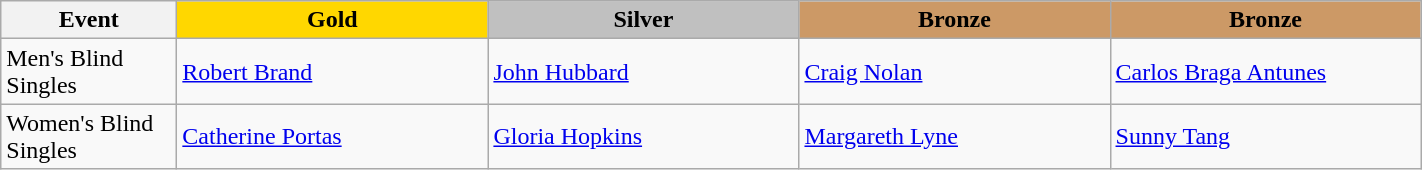<table class="wikitable" style="font-size: 100%">
<tr>
<th width=110>Event</th>
<th width=200 style="background-color: gold;">Gold</th>
<th width=200 style="background-color: silver;">Silver</th>
<th width=200 style="background-color: #cc9966;">Bronze</th>
<th width=200 style="background-color: #cc9966;">Bronze</th>
</tr>
<tr>
<td>Men's Blind Singles</td>
<td> <a href='#'>Robert Brand</a></td>
<td> <a href='#'>John Hubbard</a></td>
<td> <a href='#'>Craig Nolan</a></td>
<td> <a href='#'>Carlos Braga Antunes</a></td>
</tr>
<tr>
<td>Women's Blind Singles</td>
<td> <a href='#'>Catherine Portas</a></td>
<td> <a href='#'>Gloria Hopkins</a></td>
<td> <a href='#'>Margareth Lyne</a></td>
<td> <a href='#'>Sunny Tang</a></td>
</tr>
</table>
